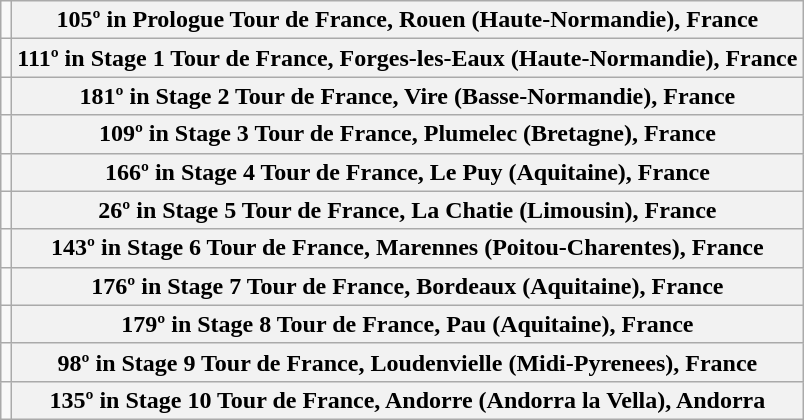<table class="wikitable">
<tr>
<td></td>
<th>105º in Prologue Tour de France, Rouen (Haute-Normandie), France</th>
</tr>
<tr>
<td></td>
<th>111º in Stage 1 Tour de France, Forges-les-Eaux (Haute-Normandie), France</th>
</tr>
<tr>
<td></td>
<th>181º in Stage 2 Tour de France, Vire (Basse-Normandie), France</th>
</tr>
<tr>
<td></td>
<th>109º in Stage 3 Tour de France, Plumelec (Bretagne), France</th>
</tr>
<tr>
<td></td>
<th>166º in Stage 4 Tour de France, Le Puy (Aquitaine), France</th>
</tr>
<tr>
<td></td>
<th>26º in Stage 5 Tour de France, La Chatie (Limousin), France</th>
</tr>
<tr>
<td></td>
<th>143º in Stage 6 Tour de France, Marennes (Poitou-Charentes), France</th>
</tr>
<tr>
<td></td>
<th>176º in Stage 7 Tour de France, Bordeaux (Aquitaine), France</th>
</tr>
<tr>
<td></td>
<th>179º in Stage 8 Tour de France, Pau (Aquitaine), France</th>
</tr>
<tr>
<td></td>
<th>98º in Stage 9 Tour de France, Loudenvielle (Midi-Pyrenees), France</th>
</tr>
<tr>
<td></td>
<th>135º in Stage 10 Tour de France, Andorre (Andorra la Vella), Andorra</th>
</tr>
</table>
